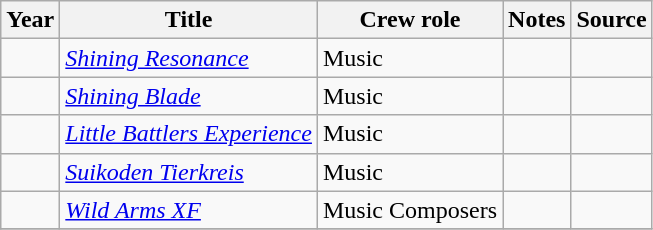<table class="wikitable sortable plainrowheaders">
<tr>
<th>Year</th>
<th>Title</th>
<th>Crew role</th>
<th class="unsortable">Notes</th>
<th class="unsortable">Source</th>
</tr>
<tr>
<td></td>
<td><em><a href='#'>Shining Resonance</a></em></td>
<td>Music</td>
<td></td>
<td></td>
</tr>
<tr>
<td></td>
<td><em><a href='#'>Shining Blade</a></em></td>
<td>Music</td>
<td></td>
<td></td>
</tr>
<tr>
<td></td>
<td><em><a href='#'>Little Battlers Experience</a></em></td>
<td>Music</td>
<td></td>
<td></td>
</tr>
<tr>
<td></td>
<td><em><a href='#'>Suikoden Tierkreis</a></em></td>
<td>Music</td>
<td></td>
<td></td>
</tr>
<tr>
<td></td>
<td><em><a href='#'>Wild Arms XF</a></em></td>
<td>Music Composers</td>
<td></td>
<td></td>
</tr>
<tr>
</tr>
</table>
